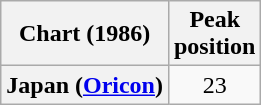<table class="wikitable plainrowheaders" style="text-align:center">
<tr>
<th>Chart (1986)</th>
<th>Peak<br>position</th>
</tr>
<tr>
<th scope="row">Japan (<a href='#'>Oricon</a>)</th>
<td>23</td>
</tr>
</table>
